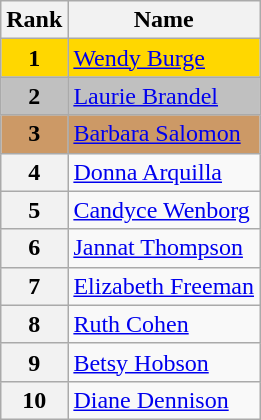<table class="wikitable">
<tr>
<th>Rank</th>
<th>Name</th>
</tr>
<tr bgcolor="gold">
<td align="center"><strong>1</strong></td>
<td><a href='#'>Wendy Burge</a></td>
</tr>
<tr bgcolor="silver">
<td align="center"><strong>2</strong></td>
<td><a href='#'>Laurie Brandel</a></td>
</tr>
<tr bgcolor="cc9966">
<td align="center"><strong>3</strong></td>
<td><a href='#'>Barbara Salomon</a></td>
</tr>
<tr>
<th>4</th>
<td><a href='#'>Donna Arquilla</a></td>
</tr>
<tr>
<th>5</th>
<td><a href='#'>Candyce Wenborg</a></td>
</tr>
<tr>
<th>6</th>
<td><a href='#'>Jannat Thompson</a></td>
</tr>
<tr>
<th>7</th>
<td><a href='#'>Elizabeth Freeman</a></td>
</tr>
<tr>
<th>8</th>
<td><a href='#'>Ruth Cohen</a></td>
</tr>
<tr>
<th>9</th>
<td><a href='#'>Betsy Hobson</a></td>
</tr>
<tr>
<th>10</th>
<td><a href='#'>Diane Dennison</a></td>
</tr>
</table>
